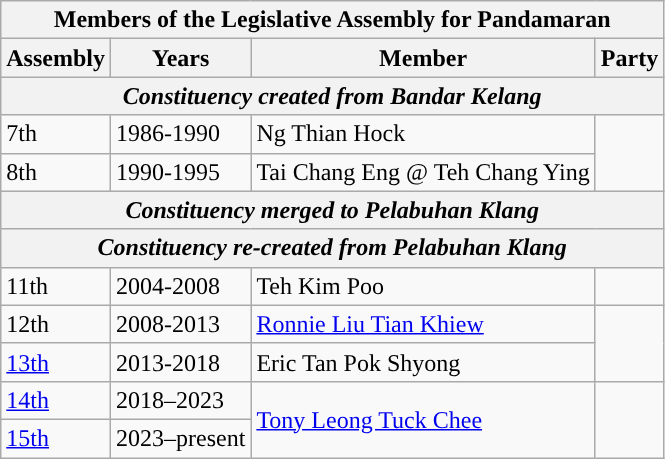<table class=wikitable>
<tr>
<th colspan=4>Members of the Legislative Assembly for Pandamaran</th>
</tr>
<tr>
<th>Assembly</th>
<th>Years</th>
<th>Member</th>
<th>Party</th>
</tr>
<tr>
<th colspan=4 align=center><em>Constituency created from Bandar Kelang</em></th>
</tr>
<tr>
<td>7th</td>
<td>1986-1990</td>
<td>Ng Thian Hock</td>
<td rowspan=2></td>
</tr>
<tr>
<td>8th</td>
<td>1990-1995</td>
<td>Tai Chang Eng @ Teh Chang Ying</td>
</tr>
<tr>
<th colspan=4 align=center><em>Constituency merged to Pelabuhan Klang</em></th>
</tr>
<tr>
<th colspan=4 align=center><em>Constituency re-created from Pelabuhan Klang</em></th>
</tr>
<tr>
<td>11th</td>
<td>2004-2008</td>
<td>Teh Kim Poo</td>
<td></td>
</tr>
<tr>
<td>12th</td>
<td>2008-2013</td>
<td><a href='#'>Ronnie Liu Tian Khiew</a></td>
<td rowspan=2></td>
</tr>
<tr>
<td><a href='#'>13th</a></td>
<td>2013-2018</td>
<td>Eric Tan Pok Shyong</td>
</tr>
<tr>
<td><a href='#'>14th</a></td>
<td>2018–2023</td>
<td rowspan="2"><a href='#'>Tony Leong Tuck Chee</a></td>
<td rowspan="2"></td>
</tr>
<tr>
<td><a href='#'>15th</a></td>
<td>2023–present</td>
</tr>
</table>
